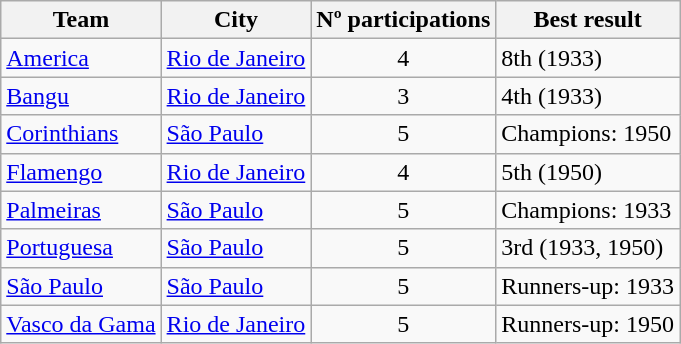<table class="wikitable sortable">
<tr>
<th>Team</th>
<th>City</th>
<th>Nº participations</th>
<th>Best result</th>
</tr>
<tr>
<td><a href='#'>America</a></td>
<td> <a href='#'>Rio de Janeiro</a></td>
<td align=center>4</td>
<td>8th (1933)</td>
</tr>
<tr>
<td><a href='#'>Bangu</a></td>
<td> <a href='#'>Rio de Janeiro</a></td>
<td align=center>3</td>
<td>4th (1933)</td>
</tr>
<tr>
<td><a href='#'>Corinthians</a></td>
<td> <a href='#'>São Paulo</a></td>
<td align=center>5</td>
<td>Champions: 1950</td>
</tr>
<tr>
<td><a href='#'>Flamengo</a></td>
<td> <a href='#'>Rio de Janeiro</a></td>
<td align=center>4</td>
<td>5th (1950)</td>
</tr>
<tr>
<td><a href='#'>Palmeiras</a></td>
<td> <a href='#'>São Paulo</a></td>
<td align=center>5</td>
<td>Champions: 1933</td>
</tr>
<tr>
<td><a href='#'>Portuguesa</a></td>
<td> <a href='#'>São Paulo</a></td>
<td align=center>5</td>
<td>3rd (1933, 1950)</td>
</tr>
<tr>
<td><a href='#'>São Paulo</a></td>
<td> <a href='#'>São Paulo</a></td>
<td align=center>5</td>
<td>Runners-up: 1933</td>
</tr>
<tr>
<td><a href='#'>Vasco da Gama</a></td>
<td> <a href='#'>Rio de Janeiro</a></td>
<td align=center>5</td>
<td>Runners-up: 1950</td>
</tr>
</table>
